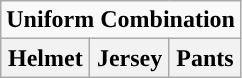<table class="wikitable">
<tr>
<td style="text-align:center" Colspan="3"><strong>Uniform Combination</strong></td>
</tr>
<tr style="text-align:center">
<th>Helmet</th>
<th>Jersey</th>
<th>Pants</th>
</tr>
</table>
